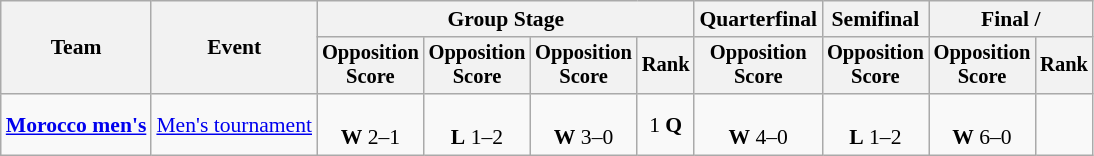<table class=wikitable style=font-size:90%;text-align:center>
<tr>
<th rowspan=2>Team</th>
<th rowspan=2>Event</th>
<th colspan=4>Group Stage</th>
<th>Quarterfinal</th>
<th>Semifinal</th>
<th colspan=2>Final / </th>
</tr>
<tr style=font-size:95%>
<th>Opposition<br>Score</th>
<th>Opposition<br>Score</th>
<th>Opposition<br>Score</th>
<th>Rank</th>
<th>Opposition<br>Score</th>
<th>Opposition<br>Score</th>
<th>Opposition<br>Score</th>
<th>Rank</th>
</tr>
<tr>
<td align=left><strong><a href='#'>Morocco men's</a></strong></td>
<td align=left><a href='#'>Men's tournament</a></td>
<td><br><strong>W</strong> 2–1</td>
<td><br><strong>L</strong> 1–2</td>
<td><br><strong>W</strong> 3–0</td>
<td>1 <strong>Q</strong></td>
<td><br><strong>W</strong> 4–0</td>
<td><br><strong>L</strong> 1–2</td>
<td><br><strong>W</strong> 6–0</td>
<td></td>
</tr>
</table>
